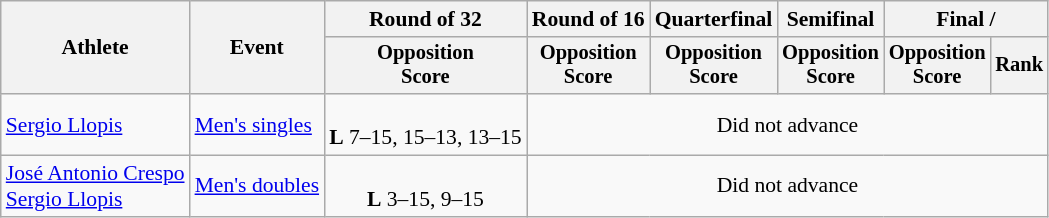<table class=wikitable style="font-size:90%">
<tr>
<th rowspan="2">Athlete</th>
<th rowspan="2">Event</th>
<th>Round of 32</th>
<th>Round of 16</th>
<th>Quarterfinal</th>
<th>Semifinal</th>
<th colspan=2>Final / </th>
</tr>
<tr style="font-size:95%">
<th>Opposition<br>Score</th>
<th>Opposition<br>Score</th>
<th>Opposition<br>Score</th>
<th>Opposition<br>Score</th>
<th>Opposition<br>Score</th>
<th>Rank</th>
</tr>
<tr align=center>
<td align=left><a href='#'>Sergio Llopis</a></td>
<td align=left><a href='#'>Men's singles</a></td>
<td><br><strong>L</strong> 7–15, 15–13, 13–15</td>
<td colspan=5>Did not advance</td>
</tr>
<tr align=center>
<td align=left><a href='#'>José Antonio Crespo</a><br><a href='#'>Sergio Llopis</a></td>
<td align=left><a href='#'>Men's doubles</a></td>
<td><br><strong>L</strong> 3–15, 9–15</td>
<td colspan=5>Did not advance</td>
</tr>
</table>
